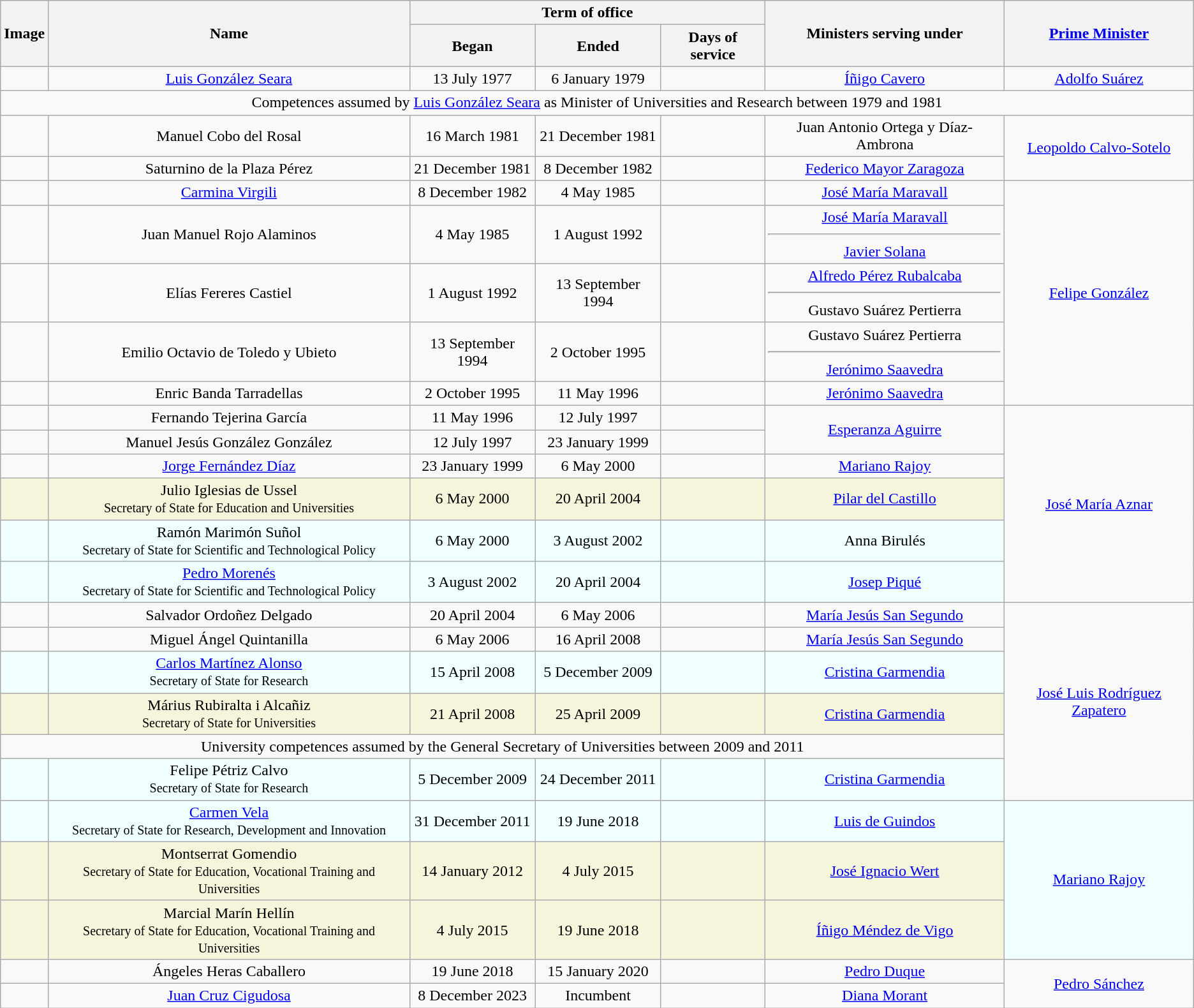<table class="wikitable sortable" style="clear:right; text-align:center">
<tr>
<th rowspan="2">Image</th>
<th rowspan="2">Name</th>
<th colspan="3">Term of office</th>
<th rowspan="2">Ministers serving under</th>
<th rowspan="2"><a href='#'>Prime Minister</a></th>
</tr>
<tr>
<th>Began</th>
<th>Ended</th>
<th>Days of service</th>
</tr>
<tr>
<td></td>
<td><a href='#'>Luis González Seara</a></td>
<td>13 July 1977</td>
<td>6 January 1979</td>
<td></td>
<td><a href='#'>Íñigo Cavero</a></td>
<td><a href='#'>Adolfo Suárez</a></td>
</tr>
<tr>
<td style="text-align:center;" colspan="8">Competences assumed by <a href='#'>Luis González Seara</a> as Minister of Universities and Research between 1979 and 1981</td>
</tr>
<tr>
<td></td>
<td>Manuel Cobo del Rosal</td>
<td>16 March 1981</td>
<td>21 December 1981</td>
<td></td>
<td>Juan Antonio Ortega y Díaz-Ambrona</td>
<td rowspan="2"><a href='#'>Leopoldo Calvo-Sotelo</a></td>
</tr>
<tr>
<td></td>
<td>Saturnino de la Plaza Pérez</td>
<td>21 December 1981</td>
<td>8 December 1982</td>
<td></td>
<td><a href='#'>Federico Mayor Zaragoza</a></td>
</tr>
<tr>
<td></td>
<td><a href='#'>Carmina Virgili</a></td>
<td>8 December 1982</td>
<td>4 May 1985</td>
<td></td>
<td><a href='#'>José María Maravall</a></td>
<td rowspan="5"><a href='#'>Felipe González</a></td>
</tr>
<tr>
<td></td>
<td>Juan Manuel Rojo Alaminos</td>
<td>4 May 1985</td>
<td>1 August 1992</td>
<td></td>
<td><a href='#'>José María Maravall</a><hr><a href='#'>Javier Solana</a></td>
</tr>
<tr>
<td></td>
<td>Elías Fereres Castiel</td>
<td>1 August 1992</td>
<td>13 September 1994</td>
<td></td>
<td><a href='#'>Alfredo Pérez Rubalcaba</a><hr>Gustavo Suárez Pertierra</td>
</tr>
<tr>
<td></td>
<td>Emilio Octavio de Toledo y Ubieto</td>
<td>13 September 1994</td>
<td>2 October 1995</td>
<td></td>
<td>Gustavo Suárez Pertierra<hr><a href='#'>Jerónimo Saavedra</a></td>
</tr>
<tr>
<td></td>
<td>Enric Banda Tarradellas</td>
<td>2 October 1995</td>
<td>11 May 1996</td>
<td></td>
<td><a href='#'>Jerónimo Saavedra</a></td>
</tr>
<tr>
<td></td>
<td>Fernando Tejerina García</td>
<td>11 May 1996</td>
<td>12 July 1997</td>
<td></td>
<td rowspan="2"><a href='#'>Esperanza Aguirre</a></td>
<td rowspan="6"><a href='#'>José María Aznar</a></td>
</tr>
<tr>
<td></td>
<td>Manuel Jesús González González</td>
<td>12 July 1997</td>
<td>23 January 1999</td>
<td></td>
</tr>
<tr>
<td></td>
<td><a href='#'>Jorge Fernández Díaz</a></td>
<td>23 January 1999</td>
<td>6 May 2000</td>
<td></td>
<td><a href='#'>Mariano Rajoy</a></td>
</tr>
<tr bgcolor="Beige">
<td></td>
<td>Julio Iglesias de Ussel<br><small>Secretary of State for Education and Universities</small></td>
<td>6 May 2000</td>
<td>20 April 2004</td>
<td></td>
<td><a href='#'>Pilar del Castillo</a></td>
</tr>
<tr bgcolor="Azure">
<td></td>
<td>Ramón Marimón Suñol<br><small>Secretary of State for Scientific and Technological Policy</small></td>
<td>6 May 2000</td>
<td>3 August 2002</td>
<td></td>
<td>Anna Birulés</td>
</tr>
<tr bgcolor="Azure">
<td></td>
<td><a href='#'>Pedro Morenés</a><br><small>Secretary of State for Scientific and Technological Policy</small></td>
<td>3 August 2002</td>
<td>20 April 2004</td>
<td></td>
<td><a href='#'>Josep Piqué</a></td>
</tr>
<tr>
<td></td>
<td>Salvador Ordoñez Delgado</td>
<td>20 April 2004</td>
<td>6 May 2006</td>
<td></td>
<td><a href='#'>María Jesús San Segundo</a></td>
<td rowspan="6"><a href='#'>José Luis Rodríguez Zapatero</a></td>
</tr>
<tr>
<td></td>
<td>Miguel Ángel Quintanilla</td>
<td>6 May 2006</td>
<td>16 April 2008</td>
<td></td>
<td><a href='#'>María Jesús San Segundo</a></td>
</tr>
<tr bgcolor="Azure">
<td></td>
<td><a href='#'>Carlos Martínez Alonso</a><br><small>Secretary of State for Research</small></td>
<td>15 April 2008</td>
<td>5 December 2009</td>
<td></td>
<td><a href='#'>Cristina Garmendia</a></td>
</tr>
<tr bgcolor="Beige">
<td></td>
<td>Márius Rubiralta i Alcañiz<br><small>Secretary of State for Universities</small></td>
<td>21 April 2008</td>
<td>25 April 2009</td>
<td></td>
<td><a href='#'>Cristina Garmendia</a></td>
</tr>
<tr>
<td style="text-align:center;" colspan="6">University competences assumed by the General Secretary of Universities between 2009 and 2011</td>
</tr>
<tr bgcolor="Azure">
<td></td>
<td>Felipe Pétriz Calvo<br><small>Secretary of State for Research</small></td>
<td>5 December 2009</td>
<td>24 December 2011</td>
<td></td>
<td><a href='#'>Cristina Garmendia</a></td>
</tr>
<tr bgcolor="Azure">
<td></td>
<td><a href='#'>Carmen Vela</a><br><small>Secretary of State for Research, Development and Innovation</small></td>
<td>31 December 2011</td>
<td>19 June 2018</td>
<td></td>
<td><a href='#'>Luis de Guindos</a></td>
<td rowspan="3"><a href='#'>Mariano Rajoy</a></td>
</tr>
<tr bgcolor="Beige">
<td></td>
<td>Montserrat Gomendio<br><small>Secretary of State for Education, Vocational Training and Universities</small></td>
<td>14 January 2012</td>
<td>4 July 2015</td>
<td></td>
<td><a href='#'>José Ignacio Wert</a></td>
</tr>
<tr bgcolor="Beige">
<td></td>
<td>Marcial Marín Hellín<br><small>Secretary of State for Education, Vocational Training and Universities</small></td>
<td>4 July 2015</td>
<td>19 June 2018</td>
<td></td>
<td><a href='#'>Íñigo Méndez de Vigo</a></td>
</tr>
<tr>
<td></td>
<td>Ángeles Heras Caballero</td>
<td>19 June 2018</td>
<td>15 January 2020</td>
<td></td>
<td><a href='#'>Pedro Duque</a></td>
<td rowspan="2"><a href='#'>Pedro Sánchez</a></td>
</tr>
<tr>
<td></td>
<td><a href='#'>Juan Cruz Cigudosa</a></td>
<td>8 December 2023</td>
<td>Incumbent</td>
<td></td>
<td><a href='#'>Diana Morant</a></td>
</tr>
</table>
